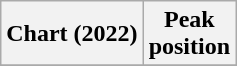<table class="wikitable plainrowheaders" style="text-align:center">
<tr>
<th scope="col">Chart (2022)</th>
<th scope="col">Peak<br>position</th>
</tr>
<tr>
</tr>
</table>
